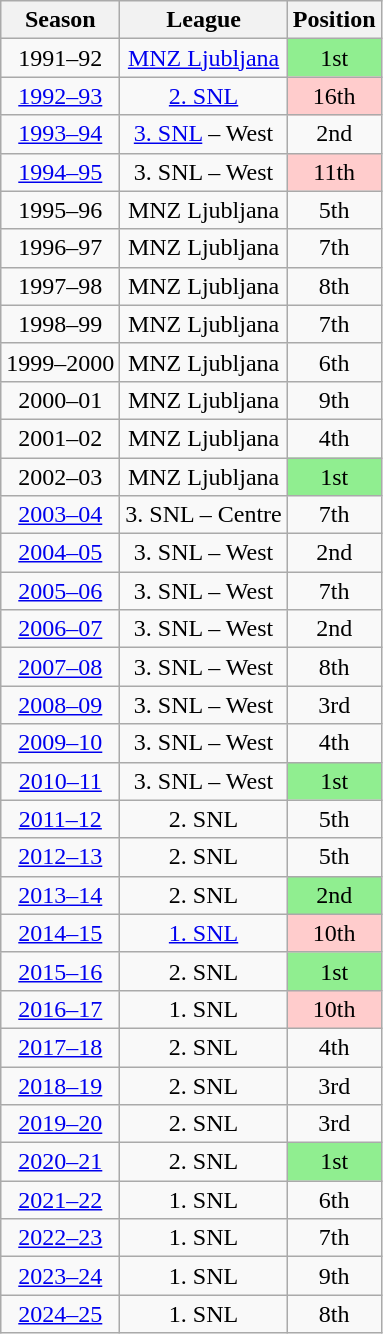<table class="wikitable" style="text-align: center">
<tr>
<th>Season</th>
<th>League</th>
<th>Position</th>
</tr>
<tr>
<td>1991–92</td>
<td><a href='#'>MNZ Ljubljana</a></td>
<td style="background: #90EE90;">1st</td>
</tr>
<tr>
<td><a href='#'>1992–93</a></td>
<td><a href='#'>2. SNL</a></td>
<td style="background: #FFCCCC;">16th</td>
</tr>
<tr>
<td><a href='#'>1993–94</a></td>
<td><a href='#'>3. SNL</a> – West</td>
<td>2nd</td>
</tr>
<tr>
<td><a href='#'>1994–95</a></td>
<td>3. SNL – West</td>
<td style="background: #FFCCCC;">11th</td>
</tr>
<tr>
<td>1995–96</td>
<td>MNZ Ljubljana</td>
<td>5th</td>
</tr>
<tr>
<td>1996–97</td>
<td>MNZ Ljubljana</td>
<td>7th</td>
</tr>
<tr>
<td>1997–98</td>
<td>MNZ Ljubljana</td>
<td>8th</td>
</tr>
<tr>
<td>1998–99</td>
<td>MNZ Ljubljana</td>
<td>7th</td>
</tr>
<tr>
<td>1999–2000</td>
<td>MNZ Ljubljana</td>
<td>6th</td>
</tr>
<tr>
<td>2000–01</td>
<td>MNZ Ljubljana</td>
<td>9th</td>
</tr>
<tr>
<td>2001–02</td>
<td>MNZ Ljubljana</td>
<td>4th</td>
</tr>
<tr>
<td>2002–03</td>
<td>MNZ Ljubljana</td>
<td style="background: #90EE90;">1st</td>
</tr>
<tr>
<td><a href='#'>2003–04</a></td>
<td>3. SNL – Centre</td>
<td>7th</td>
</tr>
<tr>
<td><a href='#'>2004–05</a></td>
<td>3. SNL – West</td>
<td>2nd</td>
</tr>
<tr>
<td><a href='#'>2005–06</a></td>
<td>3. SNL – West</td>
<td>7th</td>
</tr>
<tr>
<td><a href='#'>2006–07</a></td>
<td>3. SNL – West</td>
<td>2nd</td>
</tr>
<tr>
<td><a href='#'>2007–08</a></td>
<td>3. SNL – West</td>
<td>8th</td>
</tr>
<tr>
<td><a href='#'>2008–09</a></td>
<td>3. SNL – West</td>
<td>3rd</td>
</tr>
<tr>
<td><a href='#'>2009–10</a></td>
<td>3. SNL – West</td>
<td>4th</td>
</tr>
<tr>
<td><a href='#'>2010–11</a></td>
<td>3. SNL – West</td>
<td style="background: #90EE90;">1st</td>
</tr>
<tr>
<td><a href='#'>2011–12</a></td>
<td>2. SNL</td>
<td>5th</td>
</tr>
<tr>
<td><a href='#'>2012–13</a></td>
<td>2. SNL</td>
<td>5th</td>
</tr>
<tr>
<td><a href='#'>2013–14</a></td>
<td>2. SNL</td>
<td style="background: #90EE90;">2nd</td>
</tr>
<tr>
<td><a href='#'>2014–15</a></td>
<td><a href='#'>1. SNL</a></td>
<td style="background: #FFCCCC;">10th</td>
</tr>
<tr>
<td><a href='#'>2015–16</a></td>
<td>2. SNL</td>
<td style="background: #90EE90;">1st</td>
</tr>
<tr>
<td><a href='#'>2016–17</a></td>
<td>1. SNL</td>
<td style="background: #FFCCCC;">10th</td>
</tr>
<tr>
<td><a href='#'>2017–18</a></td>
<td>2. SNL</td>
<td>4th</td>
</tr>
<tr>
<td><a href='#'>2018–19</a></td>
<td>2. SNL</td>
<td>3rd</td>
</tr>
<tr>
<td><a href='#'>2019–20</a></td>
<td>2. SNL</td>
<td>3rd</td>
</tr>
<tr>
<td><a href='#'>2020–21</a></td>
<td>2. SNL</td>
<td style="background: #90EE90;">1st</td>
</tr>
<tr>
<td><a href='#'>2021–22</a></td>
<td>1. SNL</td>
<td>6th</td>
</tr>
<tr>
<td><a href='#'>2022–23</a></td>
<td>1. SNL</td>
<td>7th</td>
</tr>
<tr>
<td><a href='#'>2023–24</a></td>
<td>1. SNL</td>
<td>9th</td>
</tr>
<tr>
<td><a href='#'>2024–25</a></td>
<td>1. SNL</td>
<td>8th</td>
</tr>
</table>
